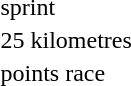<table>
<tr>
<td>sprint<br></td>
<td></td>
<td></td>
<td></td>
</tr>
<tr>
<td>25 kilometres<br></td>
<td></td>
<td></td>
<td></td>
</tr>
<tr>
<td>points race<br></td>
<td></td>
<td></td>
<td></td>
</tr>
</table>
